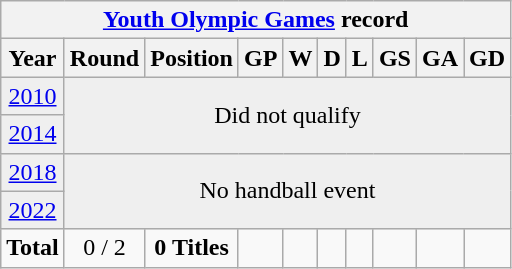<table class="wikitable" style="text-align: center;">
<tr>
<th colspan=10><a href='#'>Youth Olympic Games</a> record</th>
</tr>
<tr>
<th>Year</th>
<th>Round</th>
<th>Position</th>
<th>GP</th>
<th>W</th>
<th>D</th>
<th>L</th>
<th>GS</th>
<th>GA</th>
<th>GD</th>
</tr>
<tr bgcolor="efefef">
<td> <a href='#'>2010</a></td>
<td Colspan=10 rowspan=2>Did not qualify</td>
</tr>
<tr bgcolor="efefef">
<td> <a href='#'>2014</a></td>
</tr>
<tr bgcolor="efefef">
<td> <a href='#'>2018</a></td>
<td colspan=10 rowspan=2>No handball event</td>
</tr>
<tr bgcolor="efefef">
<td> <a href='#'>2022</a></td>
</tr>
<tr>
<td><strong>Total</strong></td>
<td>0 / 2</td>
<td><strong>0 Titles</strong></td>
<td></td>
<td></td>
<td></td>
<td></td>
<td></td>
<td></td>
<td></td>
</tr>
</table>
